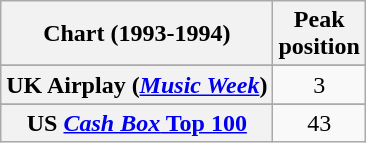<table class="wikitable plainrowheaders" style="text-align:center">
<tr>
<th scope="col">Chart (1993-1994)</th>
<th scope="col">Peak<br>position</th>
</tr>
<tr>
</tr>
<tr>
</tr>
<tr>
</tr>
<tr>
</tr>
<tr>
<th scope="row">UK Airplay (<em><a href='#'>Music Week</a></em>)</th>
<td>3</td>
</tr>
<tr>
</tr>
<tr>
</tr>
<tr>
</tr>
<tr>
<th scope="row">US <a href='#'><em>Cash Box</em> Top 100</a></th>
<td>43</td>
</tr>
</table>
